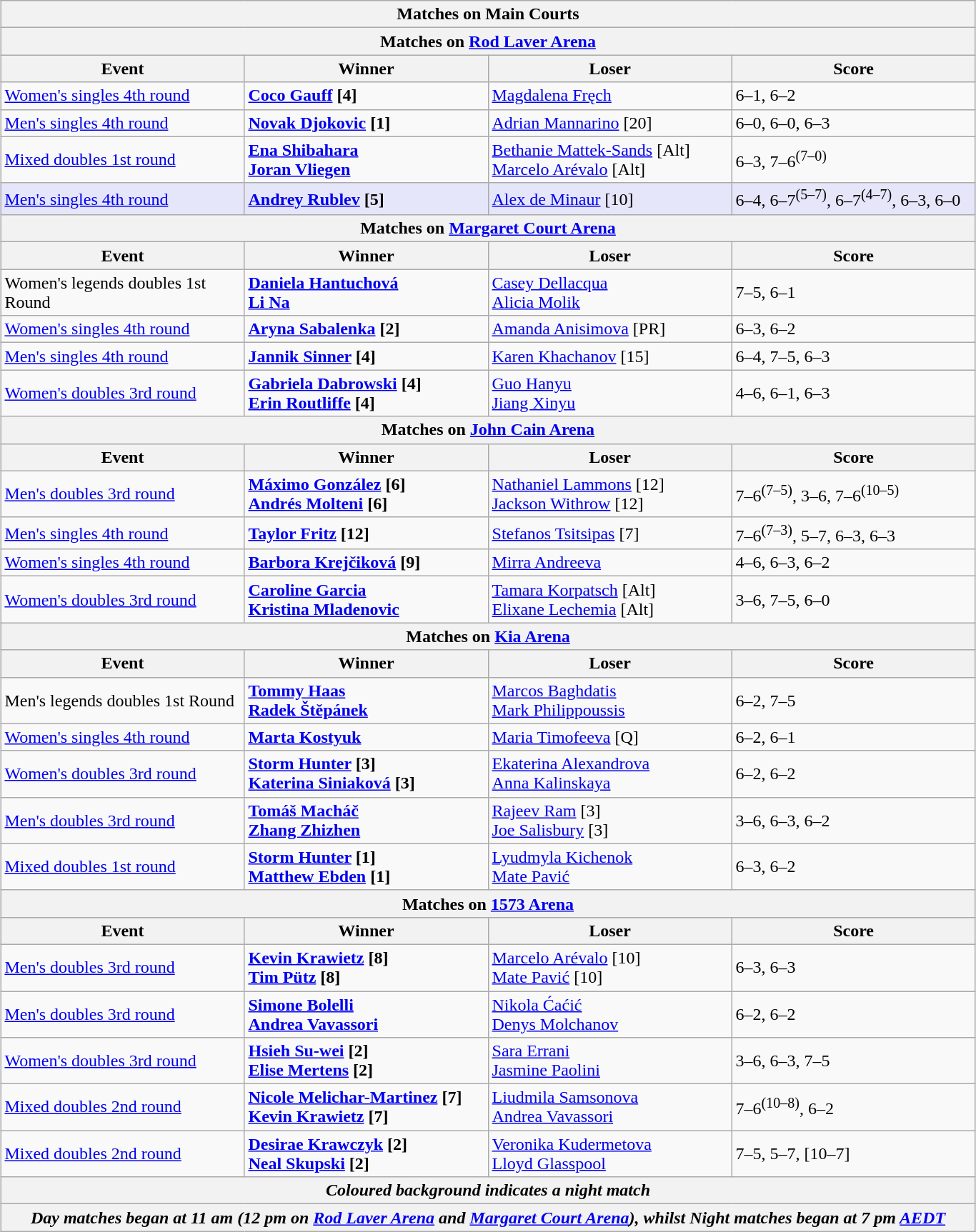<table class="wikitable collapsible uncollapsed" style="margin:auto">
<tr>
<th colspan=4><strong>Matches on Main Courts</strong></th>
</tr>
<tr>
<th colspan=4><strong>Matches on <a href='#'>Rod Laver Arena</a></strong></th>
</tr>
<tr>
<th style="width:220px;">Event</th>
<th style="width:220px;">Winner</th>
<th style="width:220px;">Loser</th>
<th style="width:220px;">Score</th>
</tr>
<tr>
<td><a href='#'>Women's singles 4th round</a></td>
<td><strong> <a href='#'>Coco Gauff</a> [4]</strong></td>
<td> <a href='#'>Magdalena Fręch</a></td>
<td>6–1, 6–2</td>
</tr>
<tr>
<td><a href='#'>Men's singles 4th round</a></td>
<td><strong> <a href='#'>Novak Djokovic</a> [1]</strong></td>
<td> <a href='#'>Adrian Mannarino</a> [20]</td>
<td>6–0, 6–0, 6–3</td>
</tr>
<tr>
<td><a href='#'>Mixed doubles 1st round</a></td>
<td><strong> <a href='#'>Ena Shibahara</a> <br>  <a href='#'>Joran Vliegen</a></strong></td>
<td> <a href='#'>Bethanie Mattek-Sands</a> [Alt] <br>  <a href='#'>Marcelo Arévalo</a> [Alt]</td>
<td>6–3, 7–6<sup>(7–0)</sup></td>
</tr>
<tr bgcolor=lavender>
<td><a href='#'>Men's singles 4th round</a></td>
<td><strong> <a href='#'>Andrey Rublev</a> [5]</strong></td>
<td> <a href='#'>Alex de Minaur</a> [10]</td>
<td>6–4, 6–7<sup>(5–7)</sup>, 6–7<sup>(4–7)</sup>, 6–3, 6–0</td>
</tr>
<tr>
<th colspan=4><strong>Matches on <a href='#'>Margaret Court Arena</a></strong></th>
</tr>
<tr>
<th style="width:220px;">Event</th>
<th style="width:220px;">Winner</th>
<th style="width:220px;">Loser</th>
<th style="width:220px;">Score</th>
</tr>
<tr>
<td>Women's legends doubles 1st Round</td>
<td><strong> <a href='#'>Daniela Hantuchová</a> <br>  <a href='#'>Li Na</a></strong></td>
<td> <a href='#'>Casey Dellacqua</a><br>   <a href='#'>Alicia Molik</a></td>
<td>7–5, 6–1</td>
</tr>
<tr>
<td><a href='#'>Women's singles 4th round</a></td>
<td><strong> <a href='#'>Aryna Sabalenka</a> [2]</strong></td>
<td> <a href='#'>Amanda Anisimova</a> [PR]</td>
<td>6–3, 6–2</td>
</tr>
<tr>
<td><a href='#'>Men's singles 4th round</a></td>
<td><strong> <a href='#'>Jannik Sinner</a> [4]</strong></td>
<td> <a href='#'>Karen Khachanov</a> [15]</td>
<td>6–4, 7–5, 6–3</td>
</tr>
<tr>
<td><a href='#'>Women's doubles 3rd round</a></td>
<td><strong> <a href='#'>Gabriela Dabrowski</a> [4] <br>  <a href='#'>Erin Routliffe</a> [4]</strong></td>
<td> <a href='#'>Guo Hanyu</a><br>   <a href='#'>Jiang Xinyu</a></td>
<td>4–6, 6–1, 6–3</td>
</tr>
<tr>
<th colspan=4><strong>Matches on <a href='#'>John Cain Arena</a></strong></th>
</tr>
<tr>
<th style="width:220px;">Event</th>
<th style="width:220px;">Winner</th>
<th style="width:220px;">Loser</th>
<th style="width:220px;">Score</th>
</tr>
<tr>
<td><a href='#'>Men's doubles 3rd round</a></td>
<td><strong> <a href='#'>Máximo González</a> [6] <br>  <a href='#'>Andrés Molteni</a> [6]</strong></td>
<td> <a href='#'>Nathaniel Lammons</a> [12] <br>  <a href='#'>Jackson Withrow</a> [12]</td>
<td>7–6<sup>(7–5)</sup>, 3–6, 7–6<sup>(10–5)</sup></td>
</tr>
<tr>
<td><a href='#'>Men's singles 4th round</a></td>
<td><strong> <a href='#'>Taylor Fritz</a> [12]</strong></td>
<td> <a href='#'>Stefanos Tsitsipas</a> [7]</td>
<td>7–6<sup>(7–3)</sup>, 5–7, 6–3, 6–3</td>
</tr>
<tr>
<td><a href='#'>Women's singles 4th round</a></td>
<td><strong> <a href='#'>Barbora Krejčiková</a> [9]</strong></td>
<td> <a href='#'>Mirra Andreeva</a></td>
<td>4–6, 6–3, 6–2</td>
</tr>
<tr>
<td><a href='#'>Women's doubles 3rd round</a></td>
<td><strong> <a href='#'>Caroline Garcia</a> <br>  <a href='#'>Kristina Mladenovic</a></strong></td>
<td> <a href='#'>Tamara Korpatsch</a> [Alt]<br>  <a href='#'>Elixane Lechemia</a> [Alt]</td>
<td>3–6, 7–5, 6–0</td>
</tr>
<tr>
<th colspan=4><strong>Matches on <a href='#'>Kia Arena</a></strong></th>
</tr>
<tr>
<th style="width:220px;">Event</th>
<th style="width:220px;">Winner</th>
<th style="width:220px;">Loser</th>
<th style="width:220px;">Score</th>
</tr>
<tr>
<td>Men's legends doubles 1st Round</td>
<td><strong> <a href='#'>Tommy Haas</a> <br>  <a href='#'>Radek Štěpánek</a></strong></td>
<td> <a href='#'>Marcos Baghdatis</a> <br>  <a href='#'>Mark Philippoussis</a></td>
<td>6–2, 7–5</td>
</tr>
<tr>
<td><a href='#'>Women's singles 4th round</a></td>
<td><strong> <a href='#'>Marta Kostyuk</a></strong></td>
<td> <a href='#'>Maria Timofeeva</a> [Q]</td>
<td>6–2, 6–1</td>
</tr>
<tr>
<td><a href='#'>Women's doubles 3rd round</a></td>
<td><strong> <a href='#'>Storm Hunter</a> [3]<br> <a href='#'>Katerina Siniaková</a> [3]</strong></td>
<td> <a href='#'>Ekaterina Alexandrova</a><br> <a href='#'>Anna Kalinskaya</a></td>
<td>6–2, 6–2</td>
</tr>
<tr>
<td><a href='#'>Men's doubles 3rd round</a></td>
<td><strong> <a href='#'>Tomáš Macháč</a><br> <a href='#'>Zhang Zhizhen</a></strong></td>
<td> <a href='#'>Rajeev Ram</a> [3]<br> <a href='#'>Joe Salisbury</a> [3]</td>
<td>3–6, 6–3, 6–2</td>
</tr>
<tr>
<td><a href='#'>Mixed doubles 1st round</a></td>
<td><strong> <a href='#'>Storm Hunter</a> [1]<br> <a href='#'>Matthew Ebden</a> [1]</strong></td>
<td> <a href='#'>Lyudmyla Kichenok</a><br> <a href='#'>Mate Pavić</a></td>
<td>6–3, 6–2</td>
</tr>
<tr>
<th colspan=4><strong>Matches on <a href='#'>1573 Arena</a></strong></th>
</tr>
<tr>
<th style="width:220px;">Event</th>
<th style="width:220px;">Winner</th>
<th style="width:220px;">Loser</th>
<th style="width:220px;">Score</th>
</tr>
<tr>
<td><a href='#'>Men's doubles 3rd round</a></td>
<td><strong> <a href='#'>Kevin Krawietz</a> [8]<br> <a href='#'>Tim Pütz</a> [8]</strong></td>
<td> <a href='#'>Marcelo Arévalo</a> [10]<br> <a href='#'>Mate Pavić</a> [10]</td>
<td>6–3, 6–3</td>
</tr>
<tr>
<td><a href='#'>Men's doubles 3rd round</a></td>
<td><strong> <a href='#'>Simone Bolelli</a><br> <a href='#'>Andrea Vavassori</a></strong></td>
<td> <a href='#'>Nikola Ćaćić</a><br> <a href='#'>Denys Molchanov</a></td>
<td>6–2, 6–2</td>
</tr>
<tr>
<td><a href='#'>Women's doubles 3rd round</a></td>
<td><strong> <a href='#'>Hsieh Su-wei</a> [2]<br> <a href='#'>Elise Mertens</a> [2]</strong></td>
<td> <a href='#'>Sara Errani</a><br> <a href='#'>Jasmine Paolini</a></td>
<td>3–6, 6–3, 7–5</td>
</tr>
<tr>
<td><a href='#'>Mixed doubles 2nd round</a></td>
<td><strong> <a href='#'>Nicole Melichar-Martinez</a> [7]<br> <a href='#'>Kevin Krawietz</a> [7]</strong></td>
<td> <a href='#'>Liudmila Samsonova</a><br> <a href='#'>Andrea Vavassori</a></td>
<td>7–6<sup>(10–8)</sup>, 6–2</td>
</tr>
<tr>
<td><a href='#'>Mixed doubles 2nd round</a></td>
<td><strong> <a href='#'>Desirae Krawczyk</a> [2] <br>  <a href='#'>Neal Skupski</a> [2]</strong></td>
<td> <a href='#'>Veronika Kudermetova</a> <br>  <a href='#'>Lloyd Glasspool</a></td>
<td>7–5, 5–7, [10–7]</td>
</tr>
<tr>
<th colspan=4><em>Coloured background indicates a night match</em></th>
</tr>
<tr>
<th colspan=4><em>Day matches began at 11 am (12 pm on <a href='#'>Rod Laver Arena</a> and <a href='#'>Margaret Court Arena</a>), whilst Night matches began at 7 pm <a href='#'>AEDT</a></em></th>
</tr>
</table>
